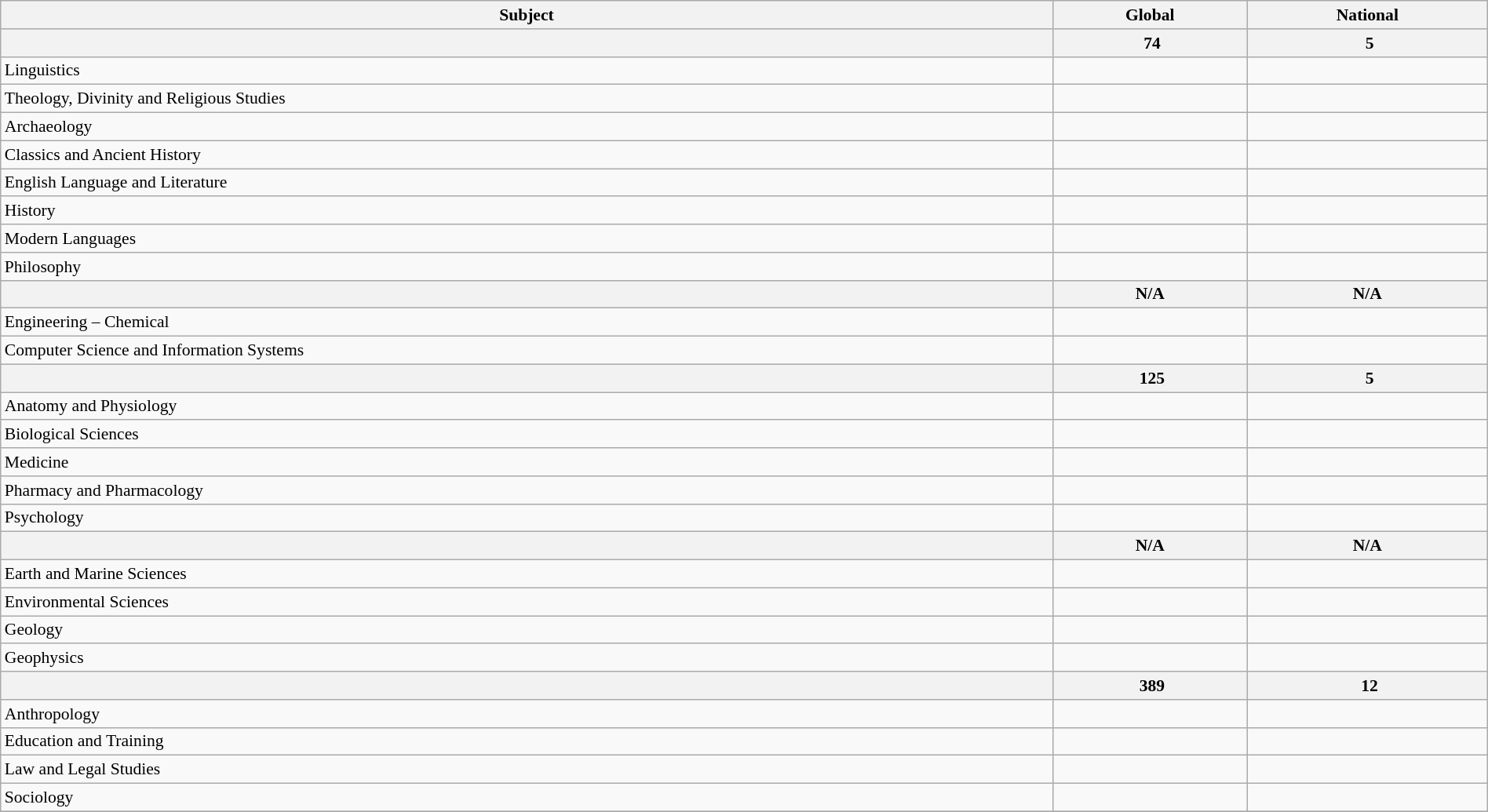<table class="wikitable sortable" style="width: 100%; font-size: 90%">
<tr>
<th>Subject</th>
<th>Global</th>
<th>National</th>
</tr>
<tr>
<th></th>
<th data-sort-value="74"> 74</th>
<th data-sort-value="5"> 5</th>
</tr>
<tr>
<td>Linguistics</td>
<td data-sort-value="101–150"></td>
<td data-sort-value="4–10"></td>
</tr>
<tr>
<td>Theology, Divinity and Religious Studies</td>
<td data-sort-value="8"></td>
<td data-sort-value="1"></td>
</tr>
<tr>
<td>Archaeology</td>
<td data-sort-value="12"></td>
<td data-sort-value="1"></td>
</tr>
<tr>
<td>Classics and Ancient History</td>
<td data-sort-value="29"></td>
<td data-sort-value="6"></td>
</tr>
<tr>
<td>English Language and Literature</td>
<td data-sort-value="151–200"></td>
<td data-sort-value="6–7"></td>
</tr>
<tr>
<td>History</td>
<td data-sort-value="51–100"></td>
<td data-sort-value="5"></td>
</tr>
<tr>
<td>Modern Languages</td>
<td data-sort-value="101–150"></td>
<td data-sort-value="5–7"></td>
</tr>
<tr>
<td>Philosophy</td>
<td data-sort-value="51–100"></td>
<td data-sort-value="5–7"></td>
</tr>
<tr>
<th></th>
<th>N/A</th>
<th>N/A</th>
</tr>
<tr>
<td>Engineering – Chemical</td>
<td data-sort-value="301–350"></td>
<td data-sort-value="12"></td>
</tr>
<tr>
<td>Computer Science and Information Systems</td>
<td data-sort-value="301–350"></td>
<td data-sort-value="15"></td>
</tr>
<tr>
<th></th>
<th data-sort-value="125"> 125</th>
<th data-sort-value="5"> 5</th>
</tr>
<tr>
<td>Anatomy and Physiology</td>
<td data-sort-value="51–100"></td>
<td data-sort-value="2–6"></td>
</tr>
<tr>
<td>Biological Sciences</td>
<td data-sort-value="58"></td>
<td data-sort-value="4"></td>
</tr>
<tr>
<td>Medicine</td>
<td data-sort-value="104"></td>
<td data-sort-value="5"></td>
</tr>
<tr>
<td>Pharmacy and Pharmacology</td>
<td data-sort-value="101–150"></td>
<td data-sort-value="7–9"></td>
</tr>
<tr>
<td>Psychology</td>
<td data-sort-value="101–150"></td>
<td data-sort-value="4–7"></td>
</tr>
<tr>
<th></th>
<th>N/A</th>
<th>N/A</th>
</tr>
<tr>
<td>Earth and Marine Sciences</td>
<td data-sort-value="101–150"></td>
<td data-sort-value="7–13"></td>
</tr>
<tr>
<td>Environmental Sciences</td>
<td data-sort-value="151–200"></td>
<td data-sort-value="6–10"></td>
</tr>
<tr>
<td>Geology</td>
<td data-sort-value="101–150"></td>
<td data-sort-value="7–13"></td>
</tr>
<tr>
<td>Geophysics</td>
<td data-sort-value="101–150"></td>
<td data-sort-value="7–13"></td>
</tr>
<tr>
<th></th>
<th data-sort-value="389"> 389</th>
<th data-sort-value="12"> 12</th>
</tr>
<tr>
<td>Anthropology</td>
<td data-sort-value="51–100"></td>
<td data-sort-value="3–5"></td>
</tr>
<tr>
<td>Education and Training</td>
<td data-sort-value="101–150"></td>
<td data-sort-value="2–5"></td>
</tr>
<tr>
<td>Law and Legal Studies</td>
<td data-sort-value="151–200"></td>
<td data-sort-value="8"></td>
</tr>
<tr>
<td>Sociology</td>
<td data-sort-value="251–300"></td>
<td data-sort-value="13–15"></td>
</tr>
<tr>
</tr>
</table>
